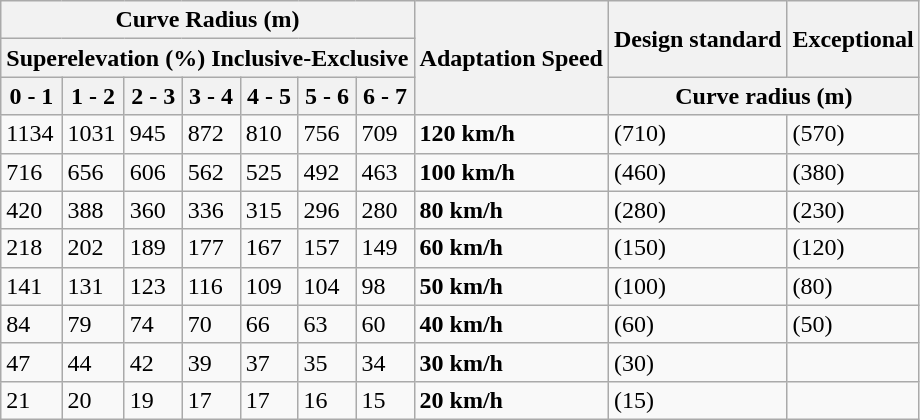<table class="wikitable">
<tr>
<th colspan="7">Curve Radius (m)</th>
<th rowspan="3">Adaptation Speed</th>
<th rowspan="2">Design standard</th>
<th rowspan="2">Exceptional</th>
</tr>
<tr>
<th colspan="7">Superelevation (%) Inclusive-Exclusive</th>
</tr>
<tr>
<th>0 - 1</th>
<th>1 - 2</th>
<th>2 - 3</th>
<th>3 - 4</th>
<th>4 - 5</th>
<th>5 - 6</th>
<th>6 - 7</th>
<th colspan="2">Curve radius (m)</th>
</tr>
<tr>
<td>1134</td>
<td>1031</td>
<td>945</td>
<td>872</td>
<td>810</td>
<td>756</td>
<td>709</td>
<td><strong>120 km/h</strong></td>
<td>(710)</td>
<td>(570)</td>
</tr>
<tr>
<td>716</td>
<td>656</td>
<td>606</td>
<td>562</td>
<td>525</td>
<td>492</td>
<td>463</td>
<td><strong>100 km/h</strong></td>
<td>(460)</td>
<td>(380)</td>
</tr>
<tr>
<td>420</td>
<td>388</td>
<td>360</td>
<td>336</td>
<td>315</td>
<td>296</td>
<td>280</td>
<td><strong>80 km/h</strong></td>
<td>(280)</td>
<td>(230)</td>
</tr>
<tr>
<td>218</td>
<td>202</td>
<td>189</td>
<td>177</td>
<td>167</td>
<td>157</td>
<td>149</td>
<td><strong>60 km/h</strong></td>
<td>(150)</td>
<td>(120)</td>
</tr>
<tr>
<td>141</td>
<td>131</td>
<td>123</td>
<td>116</td>
<td>109</td>
<td>104</td>
<td>98</td>
<td><strong>50 km/h</strong></td>
<td>(100)</td>
<td>(80)</td>
</tr>
<tr>
<td>84</td>
<td>79</td>
<td>74</td>
<td>70</td>
<td>66</td>
<td>63</td>
<td>60</td>
<td><strong>40 km/h</strong></td>
<td>(60)</td>
<td>(50)</td>
</tr>
<tr>
<td>47</td>
<td>44</td>
<td>42</td>
<td>39</td>
<td>37</td>
<td>35</td>
<td>34</td>
<td><strong>30 km/h</strong></td>
<td>(30)</td>
<td></td>
</tr>
<tr>
<td>21</td>
<td>20</td>
<td>19</td>
<td>17</td>
<td>17</td>
<td>16</td>
<td>15</td>
<td><strong>20 km/h</strong></td>
<td>(15)</td>
<td></td>
</tr>
</table>
